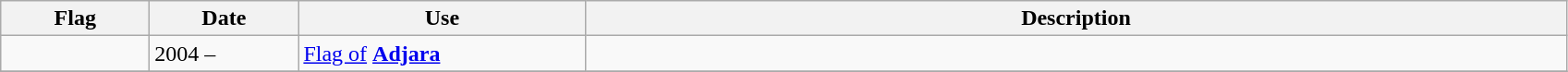<table class="wikitable" style="background:#FFFFF;">
<tr>
<th style="width:100px;">Flag</th>
<th style="width:100px;">Date</th>
<th style="width:200px;">Use</th>
<th style="width:700px;">Description</th>
</tr>
<tr>
<td></td>
<td>2004 –</td>
<td><a href='#'>Flag of</a> <strong><a href='#'>Adjara</a></strong></td>
<td></td>
</tr>
<tr>
</tr>
</table>
